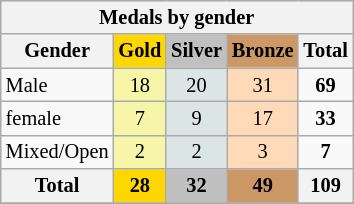<table class="wikitable sortable collapsible" style="font-size:85%; text-align:center;">
<tr style="background:#efefef;">
<th colspan=5>Medals by gender</th>
</tr>
<tr>
<th><strong>Gender</strong></th>
<th style="background-color:gold;"><strong>Gold </strong></th>
<th style="background-color:silver;"><strong>Silver </strong></th>
<th style="background-color:#c96;"><strong>Bronze </strong></th>
<th><strong>Total</strong></th>
</tr>
<tr>
<td style="text-align:left;">Male</td>
<td style="background:#F7F6A8">18</td>
<td style="background:#DCE5E5">20</td>
<td style="background:#FFDAB9">31</td>
<td><strong>69</strong></td>
</tr>
<tr>
<td style="text-align:left;">female</td>
<td style="background:#F7F6A8">7</td>
<td style="background:#DCE5E5">9</td>
<td style="background:#FFDAB9">17</td>
<td><strong>33</strong></td>
</tr>
<tr>
<td style="text-align:left;">Mixed/Open</td>
<td style="background:#F7F6A8">2</td>
<td style="background:#DCE5E5">2</td>
<td style="background:#FFDAB9">3</td>
<td><strong>7</strong></td>
</tr>
<tr>
<th>Total</th>
<th style="background:gold;">28</th>
<th style="background:silver;">32</th>
<th style="background:#c96;">49</th>
<th>109</th>
</tr>
<tr>
</tr>
</table>
